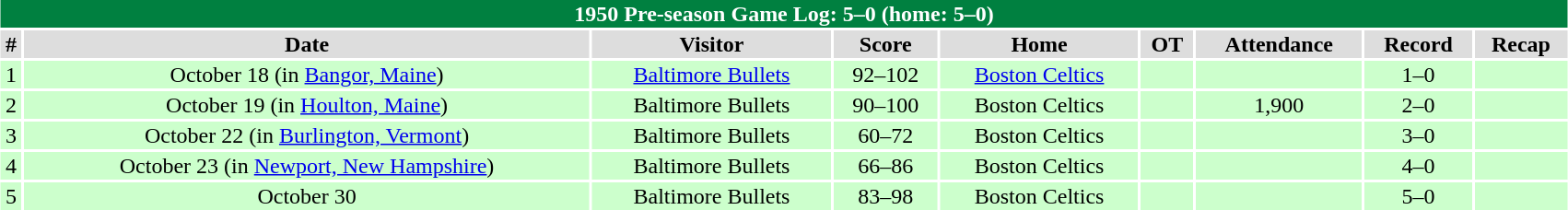<table class="toccolours collapsible" width=90% style="clear:both; margin:1.5em auto; text-align:center">
<tr>
<th colspan=11 style="background:#008040; color: white;">1950 Pre-season Game Log: 5–0 (home: 5–0)</th>
</tr>
<tr align="center" bgcolor="#dddddd">
<td><strong>#</strong></td>
<td><strong>Date</strong></td>
<td><strong>Visitor</strong></td>
<td><strong>Score</strong></td>
<td><strong>Home</strong></td>
<td><strong>OT</strong></td>
<td><strong>Attendance</strong></td>
<td><strong>Record</strong></td>
<td><strong>Recap</strong></td>
</tr>
<tr align="center" bgcolor="#ccffcc">
<td>1</td>
<td>October 18 (in <a href='#'>Bangor, Maine</a>)</td>
<td><a href='#'>Baltimore Bullets</a></td>
<td>92–102</td>
<td><a href='#'>Boston Celtics</a></td>
<td></td>
<td></td>
<td>1–0</td>
<td></td>
</tr>
<tr align="center" bgcolor="#ccffcc">
<td>2</td>
<td>October 19 (in <a href='#'>Houlton, Maine</a>)</td>
<td>Baltimore Bullets</td>
<td>90–100</td>
<td>Boston Celtics</td>
<td></td>
<td>1,900</td>
<td>2–0</td>
<td></td>
</tr>
<tr align="center" bgcolor="#ccffcc">
<td>3</td>
<td>October 22 (in <a href='#'>Burlington, Vermont</a>)</td>
<td>Baltimore Bullets</td>
<td>60–72</td>
<td>Boston Celtics</td>
<td></td>
<td></td>
<td>3–0</td>
<td></td>
</tr>
<tr align="center" bgcolor="#ccffcc">
<td>4</td>
<td>October 23 (in <a href='#'>Newport, New Hampshire</a>)</td>
<td>Baltimore Bullets</td>
<td>66–86</td>
<td>Boston Celtics</td>
<td></td>
<td></td>
<td>4–0</td>
<td></td>
</tr>
<tr align="center" bgcolor="#ccffcc">
<td>5</td>
<td>October 30</td>
<td>Baltimore Bullets</td>
<td>83–98</td>
<td>Boston Celtics</td>
<td></td>
<td></td>
<td>5–0</td>
<td></td>
</tr>
</table>
